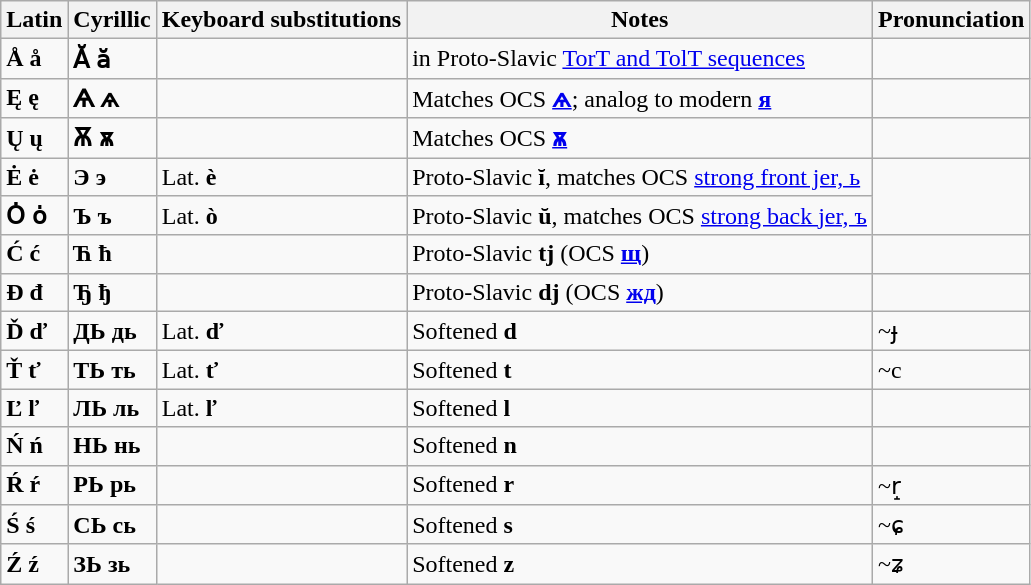<table class=wikitable>
<tr>
<th>Latin</th>
<th>Cyrillic</th>
<th>Keyboard substitutions</th>
<th>Notes</th>
<th>Pronunciation</th>
</tr>
<tr>
<td><strong>Å å</strong></td>
<td><strong>Ӑ ӑ</strong></td>
<td></td>
<td>in Proto-Slavic <a href='#'>TorT and TolT sequences</a></td>
<td></td>
</tr>
<tr>
<td><strong>Ę ę</strong></td>
<td><strong>Ѧ ѧ</strong></td>
<td></td>
<td>Matches OCS <strong><a href='#'>ѧ</a></strong>; analog to modern <strong><a href='#'>я</a></strong></td>
<td></td>
</tr>
<tr>
<td><strong>Ų ų</strong></td>
<td><strong>Ѫ ѫ</strong></td>
<td></td>
<td>Matches OCS <strong><a href='#'>ѫ</a></strong></td>
<td></td>
</tr>
<tr>
<td><strong>Ė ė</strong></td>
<td><strong>Э э</strong></td>
<td>Lat. <strong>è</strong></td>
<td>Proto-Slavic <strong>ĭ</strong>, matches OCS <a href='#'>strong front jer, ь</a></td>
<td rowspan="2"></td>
</tr>
<tr>
<td><strong>Ȯ ȯ</strong></td>
<td><strong>Ъ ъ</strong></td>
<td>Lat. <strong>ò</strong></td>
<td>Proto-Slavic <strong>ŭ</strong>, matches OCS <a href='#'>strong back jer, ъ</a></td>
</tr>
<tr>
<td><strong>Ć ć</strong></td>
<td><strong>Ћ ћ</strong></td>
<td></td>
<td>Proto-Slavic <strong>tj</strong> (OCS <strong><a href='#'>щ</a></strong>)</td>
<td></td>
</tr>
<tr>
<td><strong>Đ đ</strong></td>
<td><strong>Ђ ђ</strong></td>
<td></td>
<td>Proto-Slavic <strong>dj</strong> (OCS <strong><a href='#'>жд</a></strong>)</td>
<td></td>
</tr>
<tr>
<td><strong>Ď ď</strong></td>
<td><strong>ДЬ дь</strong></td>
<td>Lat. <strong>ď</strong></td>
<td>Softened <strong>d</strong></td>
<td>~ɟ</td>
</tr>
<tr>
<td><strong>Ť ť</strong></td>
<td><strong>ТЬ ть</strong></td>
<td>Lat. <strong>ť</strong></td>
<td>Softened <strong>t</strong></td>
<td>~c</td>
</tr>
<tr>
<td><strong>Ľ ľ</strong></td>
<td><strong>ЛЬ ль</strong></td>
<td>Lat. <strong>ľ</strong></td>
<td>Softened <strong>l</strong></td>
<td></td>
</tr>
<tr>
<td><strong>Ń ń</strong></td>
<td><strong>НЬ нь</strong></td>
<td></td>
<td>Softened <strong>n</strong></td>
<td></td>
</tr>
<tr>
<td><strong>Ŕ ŕ</strong></td>
<td><strong>РЬ рь</strong></td>
<td></td>
<td>Softened <strong>r</strong></td>
<td>~r̝</td>
</tr>
<tr>
<td><strong>Ś ś</strong></td>
<td><strong>СЬ сь</strong></td>
<td></td>
<td>Softened <strong>s</strong></td>
<td>~ɕ</td>
</tr>
<tr>
<td><strong>Ź ź</strong></td>
<td><strong>ЗЬ зь</strong></td>
<td></td>
<td>Softened <strong>z</strong></td>
<td>~ʑ</td>
</tr>
</table>
